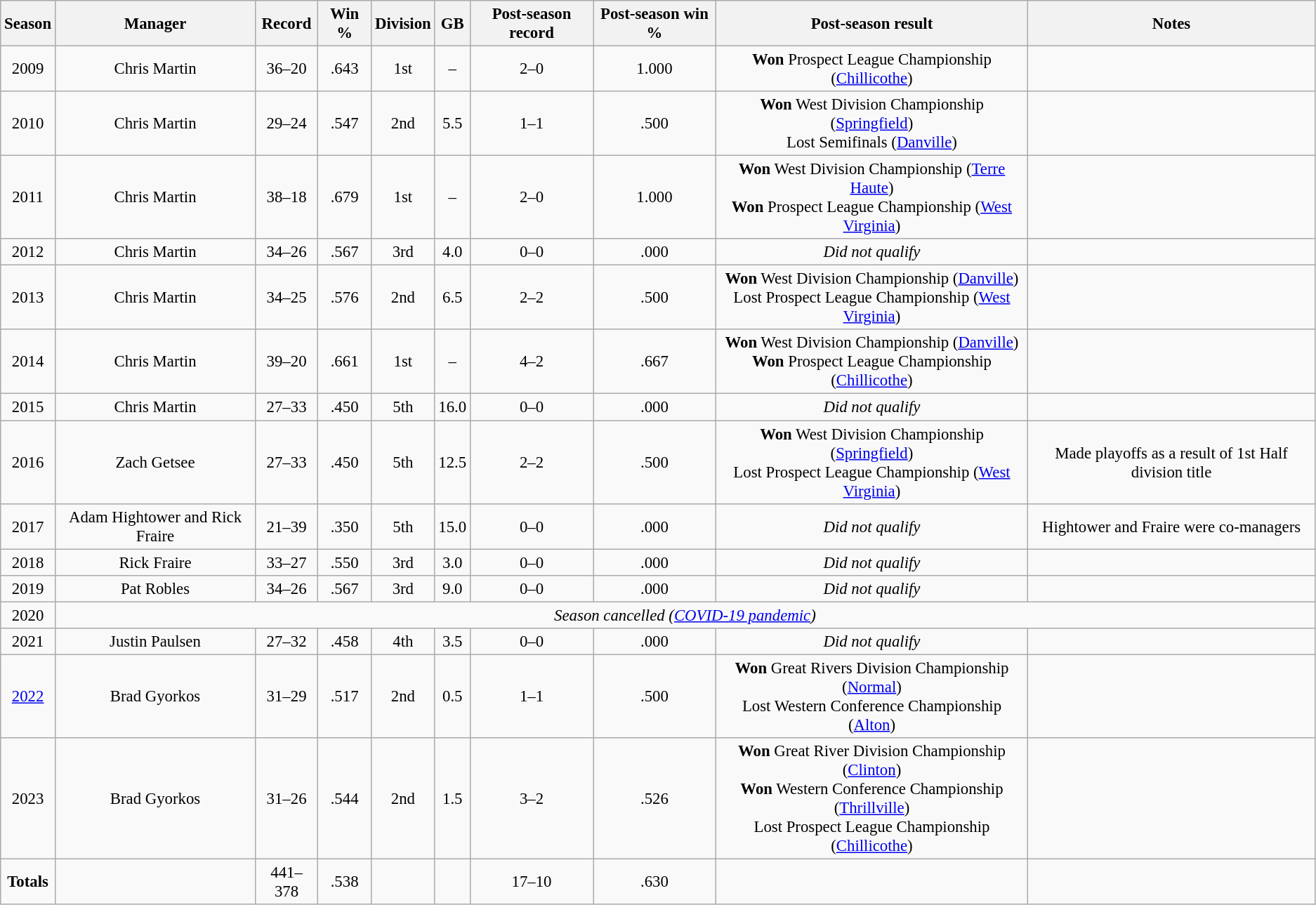<table class="wikitable sortable" style="font-size: 95%; text-align:center;">
<tr>
<th>Season</th>
<th>Manager</th>
<th>Record</th>
<th>Win %</th>
<th>Division</th>
<th>GB</th>
<th>Post-season record</th>
<th>Post-season win %</th>
<th>Post-season result</th>
<th>Notes</th>
</tr>
<tr>
<td>2009</td>
<td>Chris Martin</td>
<td>36–20</td>
<td>.643</td>
<td>1st</td>
<td>–</td>
<td>2–0</td>
<td>1.000</td>
<td><strong>Won</strong> Prospect League Championship (<a href='#'>Chillicothe</a>)</td>
<td></td>
</tr>
<tr>
<td>2010</td>
<td>Chris Martin</td>
<td>29–24</td>
<td>.547</td>
<td>2nd</td>
<td>5.5</td>
<td>1–1</td>
<td>.500</td>
<td><strong>Won</strong> West Division Championship (<a href='#'>Springfield</a>)<br> Lost Semifinals (<a href='#'>Danville</a>)</td>
<td></td>
</tr>
<tr>
<td>2011</td>
<td>Chris Martin</td>
<td>38–18</td>
<td>.679</td>
<td>1st</td>
<td>–</td>
<td>2–0</td>
<td>1.000</td>
<td><strong>Won</strong> West Division Championship (<a href='#'>Terre Haute</a>)<br> <strong>Won</strong> Prospect League Championship (<a href='#'>West Virginia</a>)</td>
<td></td>
</tr>
<tr>
<td>2012</td>
<td>Chris Martin</td>
<td>34–26</td>
<td>.567</td>
<td>3rd</td>
<td>4.0</td>
<td>0–0</td>
<td>.000</td>
<td><em>Did not qualify</em></td>
<td></td>
</tr>
<tr>
<td>2013</td>
<td>Chris Martin</td>
<td>34–25</td>
<td>.576</td>
<td>2nd</td>
<td>6.5</td>
<td>2–2</td>
<td>.500</td>
<td><strong>Won</strong> West Division Championship (<a href='#'>Danville</a>)<br> Lost Prospect League Championship (<a href='#'>West Virginia</a>)</td>
<td></td>
</tr>
<tr>
<td>2014</td>
<td>Chris Martin</td>
<td>39–20</td>
<td>.661</td>
<td>1st</td>
<td>–</td>
<td>4–2</td>
<td>.667</td>
<td><strong>Won</strong> West Division Championship (<a href='#'>Danville</a>)<br> <strong>Won</strong> Prospect League Championship (<a href='#'>Chillicothe</a>)</td>
<td></td>
</tr>
<tr>
<td>2015</td>
<td>Chris Martin</td>
<td>27–33</td>
<td>.450</td>
<td>5th</td>
<td>16.0</td>
<td>0–0</td>
<td>.000</td>
<td><em>Did not qualify</em></td>
<td></td>
</tr>
<tr>
<td>2016</td>
<td>Zach Getsee</td>
<td>27–33</td>
<td>.450</td>
<td>5th</td>
<td>12.5</td>
<td>2–2</td>
<td>.500</td>
<td><strong>Won</strong> West Division Championship (<a href='#'>Springfield</a>)<br> Lost Prospect League Championship (<a href='#'>West Virginia</a>)</td>
<td>Made playoffs as a result of 1st Half division title</td>
</tr>
<tr>
<td>2017</td>
<td>Adam Hightower and Rick Fraire</td>
<td>21–39</td>
<td>.350</td>
<td>5th</td>
<td>15.0</td>
<td>0–0</td>
<td>.000</td>
<td><em>Did not qualify</em></td>
<td>Hightower and Fraire were co-managers</td>
</tr>
<tr>
<td>2018</td>
<td>Rick Fraire</td>
<td>33–27</td>
<td>.550</td>
<td>3rd</td>
<td>3.0</td>
<td>0–0</td>
<td>.000</td>
<td><em>Did not qualify</em></td>
<td></td>
</tr>
<tr>
<td>2019</td>
<td>Pat Robles</td>
<td>34–26</td>
<td>.567</td>
<td>3rd</td>
<td>9.0</td>
<td>0–0</td>
<td>.000</td>
<td><em>Did not qualify</em></td>
<td></td>
</tr>
<tr>
<td>2020</td>
<td colspan="9"><em>Season cancelled (<a href='#'>COVID-19 pandemic</a>)</em></td>
</tr>
<tr>
<td>2021</td>
<td>Justin Paulsen</td>
<td>27–32</td>
<td>.458</td>
<td>4th</td>
<td>3.5</td>
<td>0–0</td>
<td>.000</td>
<td><em>Did not qualify</em></td>
<td></td>
</tr>
<tr>
<td><a href='#'>2022</a></td>
<td>Brad Gyorkos</td>
<td>31–29</td>
<td>.517</td>
<td>2nd</td>
<td>0.5</td>
<td>1–1</td>
<td>.500</td>
<td><strong>Won</strong> Great Rivers Division Championship (<a href='#'>Normal</a>)<br> Lost Western Conference Championship (<a href='#'>Alton</a>)</td>
<td></td>
</tr>
<tr>
<td>2023</td>
<td>Brad Gyorkos</td>
<td>31–26</td>
<td>.544</td>
<td>2nd</td>
<td>1.5</td>
<td>3–2</td>
<td>.526</td>
<td><strong>Won</strong> Great River Division Championship (<a href='#'>Clinton</a>)<br> <strong>Won</strong> Western Conference Championship (<a href='#'>Thrillville</a>)<br> Lost Prospect League Championship (<a href='#'>Chillicothe</a>)</td>
<td></td>
</tr>
<tr>
<td><strong>Totals</strong></td>
<td></td>
<td>441–378</td>
<td>.538</td>
<td></td>
<td></td>
<td>17–10</td>
<td>.630</td>
<td></td>
<td></td>
</tr>
</table>
